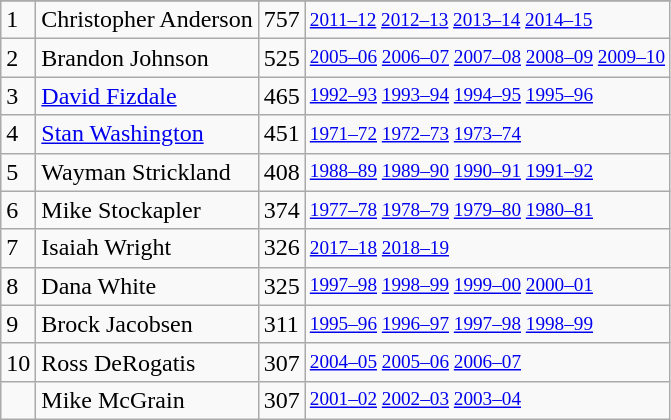<table class="wikitable">
<tr>
</tr>
<tr>
<td>1</td>
<td>Christopher Anderson</td>
<td>757</td>
<td style="font-size:80%;"><a href='#'>2011–12</a> <a href='#'>2012–13</a> <a href='#'>2013–14</a> <a href='#'>2014–15</a></td>
</tr>
<tr>
<td>2</td>
<td>Brandon Johnson</td>
<td>525</td>
<td style="font-size:80%;"><a href='#'>2005–06</a> <a href='#'>2006–07</a> <a href='#'>2007–08</a> <a href='#'>2008–09</a> <a href='#'>2009–10</a></td>
</tr>
<tr>
<td>3</td>
<td><a href='#'>David Fizdale</a></td>
<td>465</td>
<td style="font-size:80%;"><a href='#'>1992–93</a> <a href='#'>1993–94</a> <a href='#'>1994–95</a> <a href='#'>1995–96</a></td>
</tr>
<tr>
<td>4</td>
<td><a href='#'>Stan Washington</a></td>
<td>451</td>
<td style="font-size:80%;"><a href='#'>1971–72</a> <a href='#'>1972–73</a> <a href='#'>1973–74</a></td>
</tr>
<tr>
<td>5</td>
<td>Wayman Strickland</td>
<td>408</td>
<td style="font-size:80%;"><a href='#'>1988–89</a> <a href='#'>1989–90</a> <a href='#'>1990–91</a> <a href='#'>1991–92</a></td>
</tr>
<tr>
<td>6</td>
<td>Mike Stockapler</td>
<td>374</td>
<td style="font-size:80%;"><a href='#'>1977–78</a> <a href='#'>1978–79</a> <a href='#'>1979–80</a> <a href='#'>1980–81</a></td>
</tr>
<tr>
<td>7</td>
<td>Isaiah Wright</td>
<td>326</td>
<td style="font-size:80%;"><a href='#'>2017–18</a> <a href='#'>2018–19</a></td>
</tr>
<tr>
<td>8</td>
<td>Dana White</td>
<td>325</td>
<td style="font-size:80%;"><a href='#'>1997–98</a> <a href='#'>1998–99</a> <a href='#'>1999–00</a> <a href='#'>2000–01</a></td>
</tr>
<tr>
<td>9</td>
<td>Brock Jacobsen</td>
<td>311</td>
<td style="font-size:80%;"><a href='#'>1995–96</a> <a href='#'>1996–97</a> <a href='#'>1997–98</a> <a href='#'>1998–99</a></td>
</tr>
<tr>
<td>10</td>
<td>Ross DeRogatis</td>
<td>307</td>
<td style="font-size:80%;"><a href='#'>2004–05</a> <a href='#'>2005–06</a> <a href='#'>2006–07</a></td>
</tr>
<tr>
<td></td>
<td>Mike McGrain</td>
<td>307</td>
<td style="font-size:80%;"><a href='#'>2001–02</a> <a href='#'>2002–03</a> <a href='#'>2003–04</a></td>
</tr>
</table>
